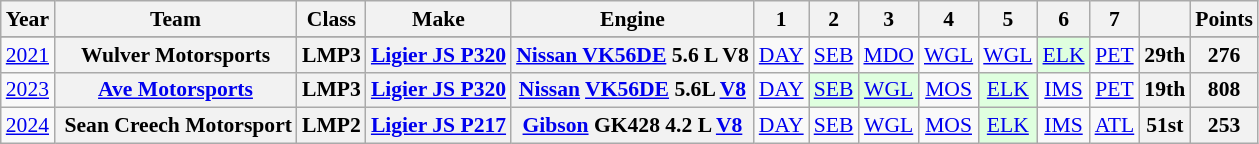<table class="wikitable" style="text-align:center; font-size:90%">
<tr>
<th>Year</th>
<th>Team</th>
<th>Class</th>
<th>Make</th>
<th>Engine</th>
<th>1</th>
<th>2</th>
<th>3</th>
<th>4</th>
<th>5</th>
<th>6</th>
<th>7</th>
<th></th>
<th>Points</th>
</tr>
<tr>
</tr>
<tr>
<td><a href='#'>2021</a></td>
<th>Wulver Motorsports</th>
<th>LMP3</th>
<th><a href='#'>Ligier JS P320</a></th>
<th><a href='#'>Nissan VK56DE</a> 5.6 L V8</th>
<td><a href='#'>DAY</a></td>
<td><a href='#'>SEB</a></td>
<td><a href='#'>MDO</a></td>
<td><a href='#'>WGL</a></td>
<td><a href='#'>WGL</a></td>
<td style="background:#dfffdf;"><a href='#'>ELK</a><br></td>
<td><a href='#'>PET</a></td>
<th>29th</th>
<th>276</th>
</tr>
<tr>
<td><a href='#'>2023</a></td>
<th><a href='#'>Ave Motorsports</a></th>
<th>LMP3</th>
<th><a href='#'>Ligier JS P320</a></th>
<th><a href='#'>Nissan</a> <a href='#'>VK56DE</a> 5.6L <a href='#'>V8</a></th>
<td style="background:#;"><a href='#'>DAY</a></td>
<td style="background:#dfffdf;"><a href='#'>SEB</a><br></td>
<td style="background:#dfffdf;"><a href='#'>WGL</a><br></td>
<td style="background:#;"><a href='#'>MOS</a></td>
<td style="background:#dfffdf;"><a href='#'>ELK</a><br></td>
<td style="background:#;"><a href='#'>IMS</a></td>
<td style="background:#;"><a href='#'>PET</a></td>
<th>19th</th>
<th>808</th>
</tr>
<tr>
<td><a href='#'>2024</a></td>
<th> Sean Creech Motorsport</th>
<th>LMP2</th>
<th><a href='#'>Ligier JS P217</a></th>
<th><a href='#'>Gibson</a> GK428 4.2 L <a href='#'>V8</a></th>
<td><a href='#'>DAY</a><br></td>
<td><a href='#'>SEB</a><br></td>
<td><a href='#'>WGL</a><br></td>
<td><a href='#'>MOS</a><br></td>
<td style="background:#DFFFDF;"><a href='#'>ELK</a><br></td>
<td><a href='#'>IMS</a><br></td>
<td><a href='#'>ATL</a><br></td>
<th>51st</th>
<th>253</th>
</tr>
</table>
